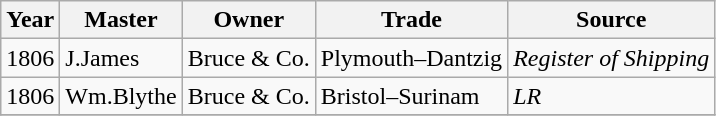<table class=" wikitable">
<tr>
<th>Year</th>
<th>Master</th>
<th>Owner</th>
<th>Trade</th>
<th>Source</th>
</tr>
<tr>
<td>1806</td>
<td>J.James</td>
<td>Bruce & Co.</td>
<td>Plymouth–Dantzig</td>
<td><em>Register of Shipping</em></td>
</tr>
<tr>
<td>1806</td>
<td>Wm.Blythe</td>
<td>Bruce & Co.</td>
<td>Bristol–Surinam</td>
<td><em>LR</em></td>
</tr>
<tr>
</tr>
</table>
